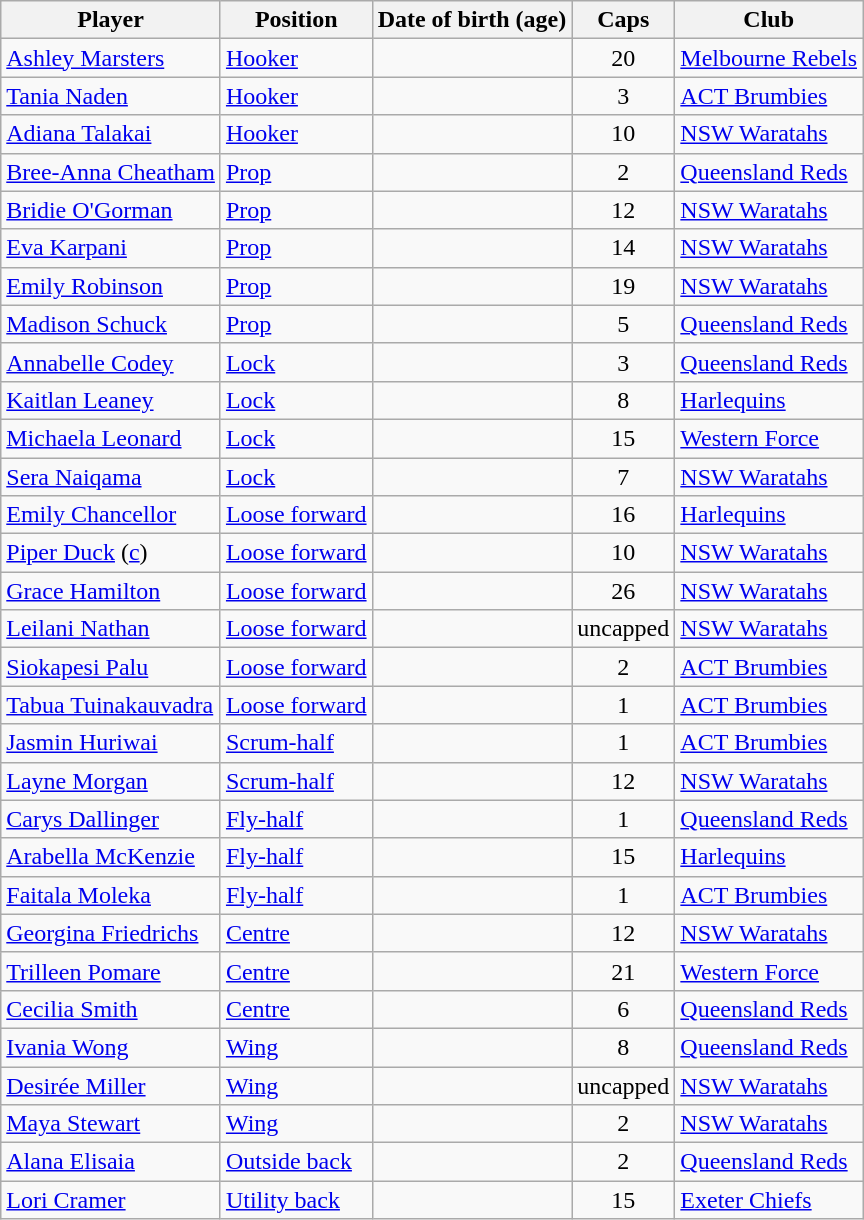<table class="wikitable sortable">
<tr>
<th>Player</th>
<th>Position</th>
<th>Date of birth (age)</th>
<th>Caps</th>
<th>Club</th>
</tr>
<tr>
<td><a href='#'>Ashley Marsters</a></td>
<td><a href='#'>Hooker</a></td>
<td></td>
<td align="center">20</td>
<td> <a href='#'>Melbourne Rebels</a></td>
</tr>
<tr>
<td><a href='#'>Tania Naden</a></td>
<td><a href='#'>Hooker</a></td>
<td></td>
<td align="center">3</td>
<td> <a href='#'>ACT Brumbies</a></td>
</tr>
<tr>
<td><a href='#'>Adiana Talakai</a></td>
<td><a href='#'>Hooker</a></td>
<td></td>
<td align="center">10</td>
<td> <a href='#'>NSW Waratahs</a></td>
</tr>
<tr>
<td><a href='#'>Bree-Anna Cheatham</a></td>
<td><a href='#'>Prop</a></td>
<td></td>
<td align="center">2</td>
<td> <a href='#'>Queensland Reds</a></td>
</tr>
<tr>
<td><a href='#'>Bridie O'Gorman</a></td>
<td><a href='#'>Prop</a></td>
<td></td>
<td align="center">12</td>
<td> <a href='#'>NSW Waratahs</a></td>
</tr>
<tr>
<td><a href='#'>Eva Karpani</a></td>
<td><a href='#'>Prop</a></td>
<td></td>
<td align="center">14</td>
<td> <a href='#'>NSW Waratahs</a></td>
</tr>
<tr>
<td><a href='#'>Emily Robinson</a></td>
<td><a href='#'>Prop</a></td>
<td></td>
<td align="center">19</td>
<td> <a href='#'>NSW Waratahs</a></td>
</tr>
<tr>
<td><a href='#'>Madison Schuck</a></td>
<td><a href='#'>Prop</a></td>
<td></td>
<td align="center">5</td>
<td> <a href='#'>Queensland Reds</a></td>
</tr>
<tr>
<td><a href='#'>Annabelle Codey</a></td>
<td><a href='#'>Lock</a></td>
<td></td>
<td align="center">3</td>
<td> <a href='#'>Queensland Reds</a></td>
</tr>
<tr>
<td><a href='#'>Kaitlan Leaney</a></td>
<td><a href='#'>Lock</a></td>
<td></td>
<td align="center">8</td>
<td> <a href='#'>Harlequins</a></td>
</tr>
<tr>
<td><a href='#'>Michaela Leonard</a></td>
<td><a href='#'>Lock</a></td>
<td></td>
<td align="center">15</td>
<td> <a href='#'>Western Force</a></td>
</tr>
<tr>
<td><a href='#'>Sera Naiqama</a></td>
<td><a href='#'>Lock</a></td>
<td></td>
<td align="center">7</td>
<td> <a href='#'>NSW Waratahs</a></td>
</tr>
<tr>
<td><a href='#'>Emily Chancellor</a></td>
<td><a href='#'>Loose forward</a></td>
<td></td>
<td align="center">16</td>
<td> <a href='#'>Harlequins</a></td>
</tr>
<tr>
<td><a href='#'>Piper Duck</a> (<a href='#'>c</a>)</td>
<td><a href='#'>Loose forward</a></td>
<td></td>
<td align="center">10</td>
<td> <a href='#'>NSW Waratahs</a></td>
</tr>
<tr>
<td><a href='#'>Grace Hamilton</a></td>
<td><a href='#'>Loose forward</a></td>
<td></td>
<td align="center">26</td>
<td> <a href='#'>NSW Waratahs</a></td>
</tr>
<tr>
<td><a href='#'>Leilani Nathan</a></td>
<td><a href='#'>Loose forward</a></td>
<td></td>
<td align="center">uncapped</td>
<td> <a href='#'>NSW Waratahs</a></td>
</tr>
<tr>
<td><a href='#'>Siokapesi Palu</a></td>
<td><a href='#'>Loose forward</a></td>
<td></td>
<td align="center">2</td>
<td> <a href='#'>ACT Brumbies</a></td>
</tr>
<tr>
<td><a href='#'>Tabua Tuinakauvadra</a></td>
<td><a href='#'>Loose forward</a></td>
<td></td>
<td align="center">1</td>
<td> <a href='#'>ACT Brumbies</a></td>
</tr>
<tr>
<td><a href='#'>Jasmin Huriwai</a></td>
<td><a href='#'>Scrum-half</a></td>
<td></td>
<td align="center">1</td>
<td> <a href='#'>ACT Brumbies</a></td>
</tr>
<tr>
<td><a href='#'>Layne Morgan</a></td>
<td><a href='#'>Scrum-half</a></td>
<td></td>
<td align="center">12</td>
<td> <a href='#'>NSW Waratahs</a></td>
</tr>
<tr>
<td><a href='#'>Carys Dallinger</a></td>
<td><a href='#'>Fly-half</a></td>
<td></td>
<td align="center">1</td>
<td> <a href='#'>Queensland Reds</a></td>
</tr>
<tr>
<td><a href='#'>Arabella McKenzie</a></td>
<td><a href='#'>Fly-half</a></td>
<td></td>
<td align="center">15</td>
<td> <a href='#'>Harlequins</a></td>
</tr>
<tr>
<td><a href='#'>Faitala Moleka</a></td>
<td><a href='#'>Fly-half</a></td>
<td></td>
<td align="center">1</td>
<td> <a href='#'>ACT Brumbies</a></td>
</tr>
<tr>
<td><a href='#'>Georgina Friedrichs</a></td>
<td><a href='#'>Centre</a></td>
<td></td>
<td align="center">12</td>
<td> <a href='#'>NSW Waratahs</a></td>
</tr>
<tr>
<td><a href='#'>Trilleen Pomare</a></td>
<td><a href='#'>Centre</a></td>
<td></td>
<td align="center">21</td>
<td> <a href='#'>Western Force</a></td>
</tr>
<tr>
<td><a href='#'>Cecilia Smith</a></td>
<td><a href='#'>Centre</a></td>
<td></td>
<td align="center">6</td>
<td> <a href='#'>Queensland Reds</a></td>
</tr>
<tr>
<td><a href='#'>Ivania Wong</a></td>
<td><a href='#'>Wing</a></td>
<td></td>
<td align="center">8</td>
<td> <a href='#'>Queensland Reds</a></td>
</tr>
<tr>
<td><a href='#'>Desirée Miller</a></td>
<td><a href='#'>Wing</a></td>
<td></td>
<td align="center">uncapped</td>
<td> <a href='#'>NSW Waratahs</a></td>
</tr>
<tr>
<td><a href='#'>Maya Stewart</a></td>
<td><a href='#'>Wing</a></td>
<td></td>
<td align="center">2</td>
<td> <a href='#'>NSW Waratahs</a></td>
</tr>
<tr>
<td><a href='#'>Alana Elisaia</a></td>
<td><a href='#'>Outside back</a></td>
<td></td>
<td align="center">2</td>
<td> <a href='#'>Queensland Reds</a></td>
</tr>
<tr>
<td><a href='#'>Lori Cramer</a></td>
<td><a href='#'>Utility back</a></td>
<td></td>
<td align="center">15</td>
<td> <a href='#'>Exeter Chiefs</a></td>
</tr>
</table>
